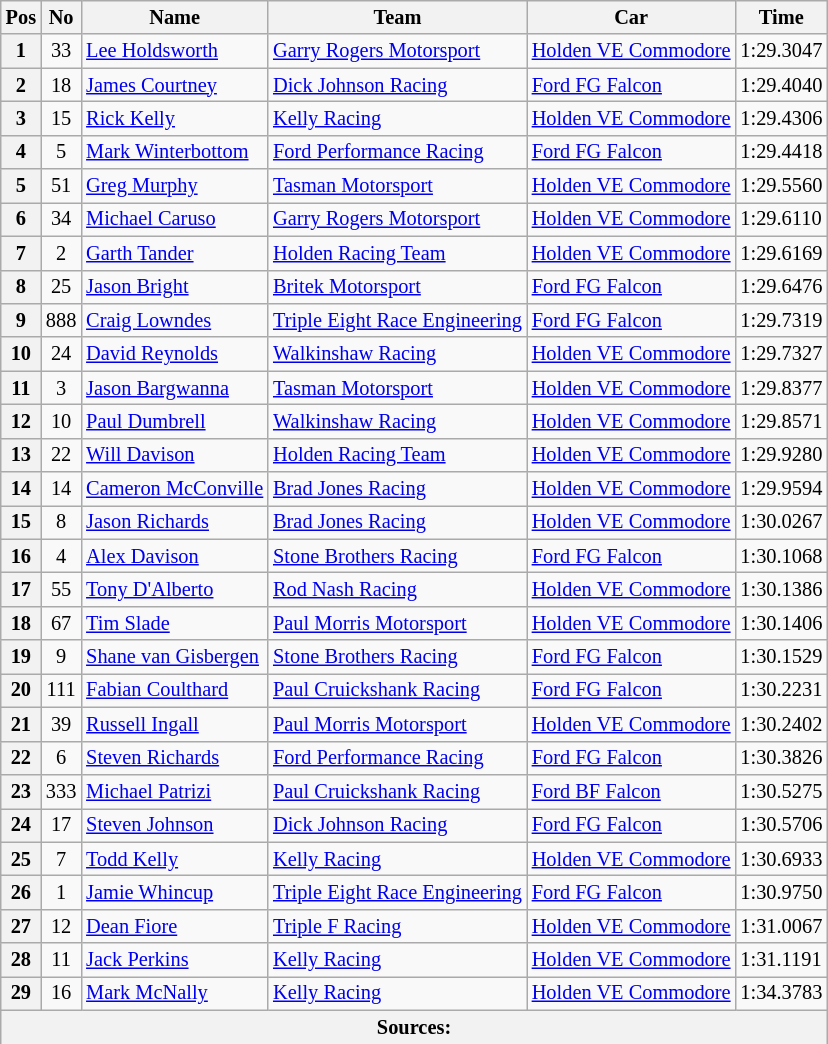<table class="wikitable" style="font-size: 85%;">
<tr>
<th>Pos</th>
<th>No</th>
<th>Name</th>
<th>Team</th>
<th>Car</th>
<th>Time</th>
</tr>
<tr>
<th>1</th>
<td align="center">33</td>
<td> <a href='#'>Lee Holdsworth</a></td>
<td><a href='#'>Garry Rogers Motorsport</a></td>
<td><a href='#'>Holden VE Commodore</a></td>
<td>1:29.3047</td>
</tr>
<tr>
<th>2</th>
<td align="center">18</td>
<td> <a href='#'>James Courtney</a></td>
<td><a href='#'>Dick Johnson Racing</a></td>
<td><a href='#'>Ford FG Falcon</a></td>
<td>1:29.4040</td>
</tr>
<tr>
<th>3</th>
<td align="center">15</td>
<td> <a href='#'>Rick Kelly</a></td>
<td><a href='#'>Kelly Racing</a></td>
<td><a href='#'>Holden VE Commodore</a></td>
<td>1:29.4306</td>
</tr>
<tr>
<th>4</th>
<td align="center">5</td>
<td> <a href='#'>Mark Winterbottom</a></td>
<td><a href='#'>Ford Performance Racing</a></td>
<td><a href='#'>Ford FG Falcon</a></td>
<td>1:29.4418</td>
</tr>
<tr>
<th>5</th>
<td align="center">51</td>
<td> <a href='#'>Greg Murphy</a></td>
<td><a href='#'>Tasman Motorsport</a></td>
<td><a href='#'>Holden VE Commodore</a></td>
<td>1:29.5560</td>
</tr>
<tr>
<th>6</th>
<td align="center">34</td>
<td> <a href='#'>Michael Caruso</a></td>
<td><a href='#'>Garry Rogers Motorsport</a></td>
<td><a href='#'>Holden VE Commodore</a></td>
<td>1:29.6110</td>
</tr>
<tr>
<th>7</th>
<td align="center">2</td>
<td> <a href='#'>Garth Tander</a></td>
<td><a href='#'>Holden Racing Team</a></td>
<td><a href='#'>Holden VE Commodore</a></td>
<td>1:29.6169</td>
</tr>
<tr>
<th>8</th>
<td align="center">25</td>
<td> <a href='#'>Jason Bright</a></td>
<td><a href='#'>Britek Motorsport</a></td>
<td><a href='#'>Ford FG Falcon</a></td>
<td>1:29.6476</td>
</tr>
<tr>
<th>9</th>
<td align="center">888</td>
<td> <a href='#'>Craig Lowndes</a></td>
<td><a href='#'>Triple Eight Race Engineering</a></td>
<td><a href='#'>Ford FG Falcon</a></td>
<td>1:29.7319</td>
</tr>
<tr>
<th>10</th>
<td align="center">24</td>
<td> <a href='#'>David Reynolds</a></td>
<td><a href='#'>Walkinshaw Racing</a></td>
<td><a href='#'>Holden VE Commodore</a></td>
<td>1:29.7327</td>
</tr>
<tr>
<th>11</th>
<td align="center">3</td>
<td> <a href='#'>Jason Bargwanna</a></td>
<td><a href='#'>Tasman Motorsport</a></td>
<td><a href='#'>Holden VE Commodore</a></td>
<td>1:29.8377</td>
</tr>
<tr>
<th>12</th>
<td align="center">10</td>
<td> <a href='#'>Paul Dumbrell</a></td>
<td><a href='#'>Walkinshaw Racing</a></td>
<td><a href='#'>Holden VE Commodore</a></td>
<td>1:29.8571</td>
</tr>
<tr>
<th>13</th>
<td align="center">22</td>
<td> <a href='#'>Will Davison</a></td>
<td><a href='#'>Holden Racing Team</a></td>
<td><a href='#'>Holden VE Commodore</a></td>
<td>1:29.9280</td>
</tr>
<tr>
<th>14</th>
<td align="center">14</td>
<td> <a href='#'>Cameron McConville</a></td>
<td><a href='#'>Brad Jones Racing</a></td>
<td><a href='#'>Holden VE Commodore</a></td>
<td>1:29.9594</td>
</tr>
<tr>
<th>15</th>
<td align="center">8</td>
<td> <a href='#'>Jason Richards</a></td>
<td><a href='#'>Brad Jones Racing</a></td>
<td><a href='#'>Holden VE Commodore</a></td>
<td>1:30.0267</td>
</tr>
<tr>
<th>16</th>
<td align="center">4</td>
<td> <a href='#'>Alex Davison</a></td>
<td><a href='#'>Stone Brothers Racing</a></td>
<td><a href='#'>Ford FG Falcon</a></td>
<td>1:30.1068</td>
</tr>
<tr>
<th>17</th>
<td align="center">55</td>
<td> <a href='#'>Tony D'Alberto</a></td>
<td><a href='#'>Rod Nash Racing</a></td>
<td><a href='#'>Holden VE Commodore</a></td>
<td>1:30.1386</td>
</tr>
<tr>
<th>18</th>
<td align="center">67</td>
<td> <a href='#'>Tim Slade</a></td>
<td><a href='#'>Paul Morris Motorsport</a></td>
<td><a href='#'>Holden VE Commodore</a></td>
<td>1:30.1406</td>
</tr>
<tr>
<th>19</th>
<td align="center">9</td>
<td> <a href='#'>Shane van Gisbergen</a></td>
<td><a href='#'>Stone Brothers Racing</a></td>
<td><a href='#'>Ford FG Falcon</a></td>
<td>1:30.1529</td>
</tr>
<tr>
<th>20</th>
<td align="center">111</td>
<td> <a href='#'>Fabian Coulthard</a></td>
<td><a href='#'>Paul Cruickshank Racing</a></td>
<td><a href='#'>Ford FG Falcon</a></td>
<td>1:30.2231</td>
</tr>
<tr>
<th>21</th>
<td align="center">39</td>
<td> <a href='#'>Russell Ingall</a></td>
<td><a href='#'>Paul Morris Motorsport</a></td>
<td><a href='#'>Holden VE Commodore</a></td>
<td>1:30.2402</td>
</tr>
<tr>
<th>22</th>
<td align="center">6</td>
<td> <a href='#'>Steven Richards</a></td>
<td><a href='#'>Ford Performance Racing</a></td>
<td><a href='#'>Ford FG Falcon</a></td>
<td>1:30.3826</td>
</tr>
<tr>
<th>23</th>
<td align="center">333</td>
<td> <a href='#'>Michael Patrizi</a></td>
<td><a href='#'>Paul Cruickshank Racing</a></td>
<td><a href='#'>Ford BF Falcon</a></td>
<td>1:30.5275</td>
</tr>
<tr>
<th>24</th>
<td align="center">17</td>
<td> <a href='#'>Steven Johnson</a></td>
<td><a href='#'>Dick Johnson Racing</a></td>
<td><a href='#'>Ford FG Falcon</a></td>
<td>1:30.5706</td>
</tr>
<tr>
<th>25</th>
<td align="center">7</td>
<td> <a href='#'>Todd Kelly</a></td>
<td><a href='#'>Kelly Racing</a></td>
<td><a href='#'>Holden VE Commodore</a></td>
<td>1:30.6933</td>
</tr>
<tr>
<th>26</th>
<td align="center">1</td>
<td> <a href='#'>Jamie Whincup</a></td>
<td><a href='#'>Triple Eight Race Engineering</a></td>
<td><a href='#'>Ford FG Falcon</a></td>
<td>1:30.9750</td>
</tr>
<tr>
<th>27</th>
<td align="center">12</td>
<td> <a href='#'>Dean Fiore</a></td>
<td><a href='#'>Triple F Racing</a></td>
<td><a href='#'>Holden VE Commodore</a></td>
<td>1:31.0067</td>
</tr>
<tr>
<th>28</th>
<td align="center">11</td>
<td> <a href='#'>Jack Perkins</a></td>
<td><a href='#'>Kelly Racing</a></td>
<td><a href='#'>Holden VE Commodore</a></td>
<td>1:31.1191</td>
</tr>
<tr>
<th>29</th>
<td align="center">16</td>
<td> <a href='#'>Mark McNally</a></td>
<td><a href='#'>Kelly Racing</a></td>
<td><a href='#'>Holden VE Commodore</a></td>
<td>1:34.3783</td>
</tr>
<tr>
<th colspan="6">Sources:</th>
</tr>
</table>
